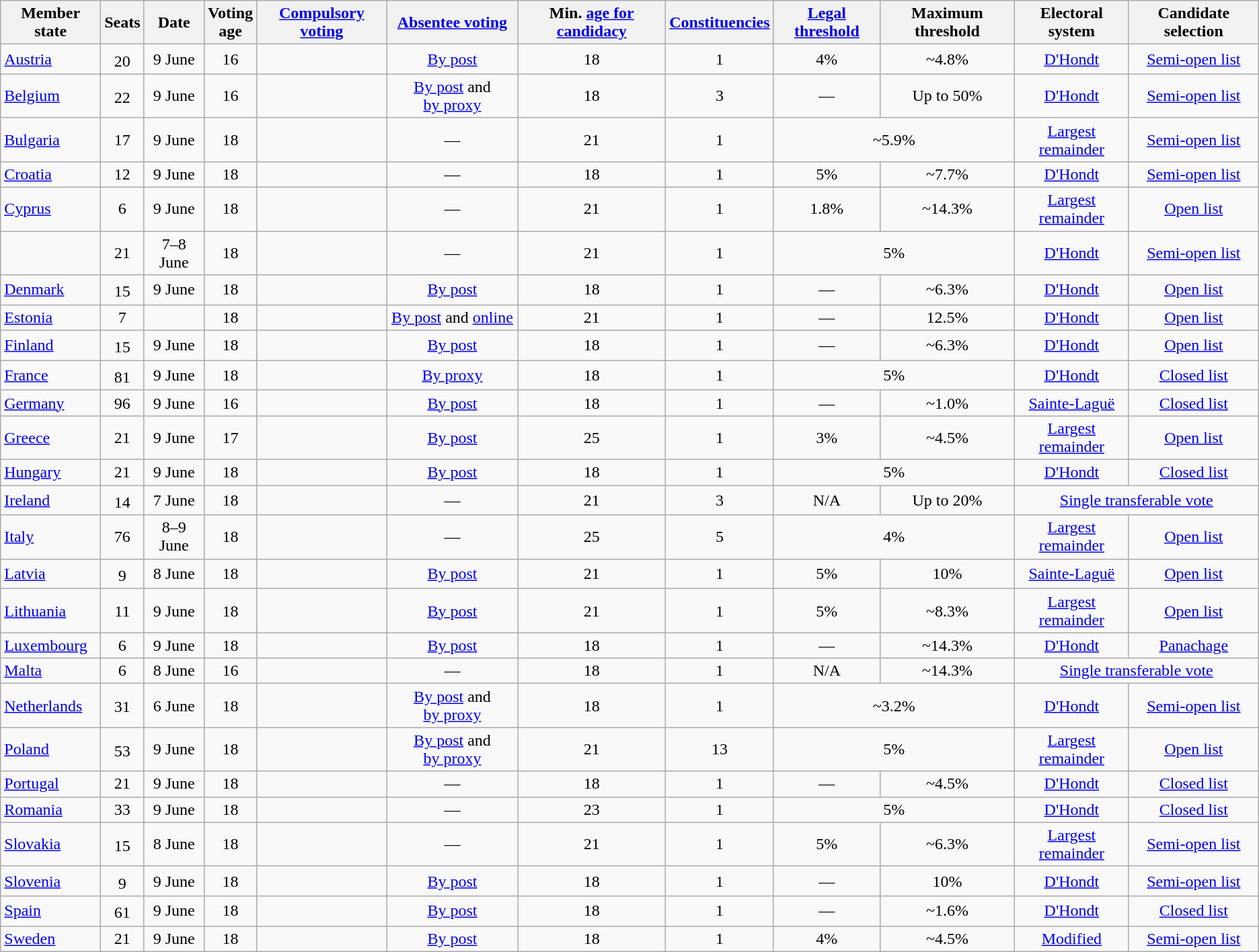<table class="wikitable sortable zebra" style="text-align:center">
<tr>
<th>Member state</th>
<th>Seats</th>
<th>Date</th>
<th>Voting<br>age</th>
<th><a href='#'>Compulsory voting</a></th>
<th><a href='#'>Absentee voting</a></th>
<th>Min. <a href='#'>age for candidacy</a></th>
<th><a href='#'>Constituencies</a></th>
<th><a href='#'>Legal threshold</a></th>
<th>Maximum threshold</th>
<th>Electoral system</th>
<th>Candidate selection</th>
</tr>
<tr>
<td style="text-align:left"> <a href='#'>Austria</a></td>
<td>20<sup></sup></td>
<td>9 June</td>
<td>16</td>
<td></td>
<td><a href='#'>By post</a></td>
<td>18</td>
<td>1</td>
<td>4%</td>
<td>~4.8%</td>
<td><a href='#'>D'Hondt</a></td>
<td><a href='#'>Semi-open list</a></td>
</tr>
<tr>
<td style="text-align:left"> <a href='#'>Belgium</a></td>
<td>22<sup></sup></td>
<td>9 June</td>
<td>16</td>
<td></td>
<td><a href='#'>By post</a> and <a href='#'>by proxy</a></td>
<td>18</td>
<td>3</td>
<td>—</td>
<td>Up to 50%</td>
<td><a href='#'>D'Hondt</a></td>
<td><a href='#'>Semi-open list</a></td>
</tr>
<tr>
<td style="text-align:left"> <a href='#'>Bulgaria</a></td>
<td>17</td>
<td>9 June</td>
<td>18</td>
<td></td>
<td>—</td>
<td>21</td>
<td>1</td>
<td colspan="2" data-sort-value="5.88">~5.9%</td>
<td><a href='#'>Largest remainder</a></td>
<td><a href='#'>Semi-open list</a></td>
</tr>
<tr>
<td style="text-align:left"> <a href='#'>Croatia</a></td>
<td>12</td>
<td>9 June</td>
<td>18</td>
<td></td>
<td>—</td>
<td>18</td>
<td>1</td>
<td>5%</td>
<td>~7.7%</td>
<td><a href='#'>D'Hondt</a></td>
<td><a href='#'>Semi-open list</a></td>
</tr>
<tr>
<td style="text-align:left"> <a href='#'>Cyprus</a></td>
<td>6</td>
<td>9 June</td>
<td>18</td>
<td></td>
<td>—</td>
<td>21</td>
<td>1</td>
<td>1.8%</td>
<td>~14.3%</td>
<td><a href='#'>Largest remainder</a></td>
<td><a href='#'>Open list</a></td>
</tr>
<tr>
<td style="text-align:left"></td>
<td>21</td>
<td>7–8 June</td>
<td>18</td>
<td></td>
<td>—</td>
<td>21</td>
<td>1</td>
<td colspan="2">5%</td>
<td><a href='#'>D'Hondt</a></td>
<td><a href='#'>Semi-open list</a></td>
</tr>
<tr>
<td style="text-align:left"> <a href='#'>Denmark</a></td>
<td>15<sup></sup></td>
<td>9 June</td>
<td>18</td>
<td></td>
<td><a href='#'>By post</a></td>
<td>18</td>
<td>1</td>
<td>—</td>
<td>~6.3%</td>
<td><a href='#'>D'Hondt</a></td>
<td><a href='#'>Open list</a></td>
</tr>
<tr>
<td style="text-align:left"> <a href='#'>Estonia</a></td>
<td>7</td>
<td></td>
<td>18</td>
<td></td>
<td><a href='#'>By post</a> and <a href='#'>online</a></td>
<td>21</td>
<td>1</td>
<td>—</td>
<td>12.5%</td>
<td><a href='#'>D'Hondt</a></td>
<td><a href='#'>Open list</a></td>
</tr>
<tr>
<td style="text-align:left"> <a href='#'>Finland</a></td>
<td>15<sup></sup></td>
<td>9 June</td>
<td>18</td>
<td></td>
<td><a href='#'>By post</a></td>
<td>18</td>
<td>1</td>
<td>—</td>
<td>~6.3%</td>
<td><a href='#'>D'Hondt</a></td>
<td><a href='#'>Open list</a></td>
</tr>
<tr>
<td style="text-align:left"> <a href='#'>France</a></td>
<td>81<sup></sup></td>
<td>9 June</td>
<td>18</td>
<td></td>
<td><a href='#'>By proxy</a></td>
<td>18</td>
<td>1</td>
<td colspan="2">5%</td>
<td><a href='#'>D'Hondt</a></td>
<td><a href='#'>Closed list</a></td>
</tr>
<tr>
<td style="text-align:left"> <a href='#'>Germany</a></td>
<td>96</td>
<td>9 June</td>
<td>16</td>
<td></td>
<td><a href='#'>By post</a></td>
<td>18</td>
<td>1</td>
<td>—</td>
<td>~1.0%</td>
<td><a href='#'>Sainte-Laguë</a></td>
<td><a href='#'>Closed list</a></td>
</tr>
<tr>
<td style="text-align:left"> <a href='#'>Greece</a></td>
<td>21</td>
<td>9 June</td>
<td>17</td>
<td></td>
<td><a href='#'>By post</a></td>
<td>25</td>
<td>1</td>
<td>3%</td>
<td>~4.5%</td>
<td><a href='#'>Largest remainder</a></td>
<td><a href='#'>Open list</a></td>
</tr>
<tr>
<td style="text-align:left"> <a href='#'>Hungary</a></td>
<td>21</td>
<td>9 June</td>
<td>18</td>
<td></td>
<td><a href='#'>By post</a></td>
<td>18</td>
<td>1</td>
<td colspan="2">5%</td>
<td><a href='#'>D'Hondt</a></td>
<td><a href='#'>Closed list</a></td>
</tr>
<tr>
<td style="text-align:left"> <a href='#'>Ireland</a></td>
<td>14<sup></sup></td>
<td>7 June</td>
<td>18</td>
<td></td>
<td>—</td>
<td>21</td>
<td>3</td>
<td>N/A</td>
<td>Up to 20%</td>
<td colspan="2"><a href='#'>Single transferable vote</a></td>
</tr>
<tr>
<td style="text-align:left"> <a href='#'>Italy</a></td>
<td>76</td>
<td>8–9 June</td>
<td>18</td>
<td></td>
<td>—</td>
<td>25</td>
<td>5</td>
<td colspan="2">4%</td>
<td><a href='#'>Largest remainder</a></td>
<td><a href='#'>Open list</a></td>
</tr>
<tr>
<td style="text-align:left"> <a href='#'>Latvia</a></td>
<td>9<sup></sup></td>
<td>8 June</td>
<td>18</td>
<td></td>
<td><a href='#'>By post</a></td>
<td>21</td>
<td>1</td>
<td>5%</td>
<td>10%</td>
<td><a href='#'>Sainte-Laguë</a></td>
<td><a href='#'>Open list</a></td>
</tr>
<tr>
<td style="text-align:left"> <a href='#'>Lithuania</a></td>
<td>11</td>
<td>9 June</td>
<td>18</td>
<td></td>
<td><a href='#'>By post</a></td>
<td>21</td>
<td>1</td>
<td>5%</td>
<td>~8.3%</td>
<td><a href='#'>Largest remainder</a></td>
<td><a href='#'>Open list</a></td>
</tr>
<tr>
<td style="text-align:left"> <a href='#'>Luxembourg</a></td>
<td>6</td>
<td>9 June</td>
<td>18</td>
<td></td>
<td><a href='#'>By post</a></td>
<td>18</td>
<td>1</td>
<td>—</td>
<td>~14.3%</td>
<td><a href='#'>D'Hondt</a></td>
<td><a href='#'>Panachage</a></td>
</tr>
<tr>
<td style="text-align:left"> <a href='#'>Malta</a></td>
<td>6</td>
<td>8 June</td>
<td>16</td>
<td></td>
<td>—</td>
<td>18</td>
<td>1</td>
<td>N/A</td>
<td>~14.3%</td>
<td colspan="2"><a href='#'>Single transferable vote</a></td>
</tr>
<tr>
<td style="text-align:left"> <a href='#'>Netherlands</a></td>
<td>31<sup></sup></td>
<td>6 June</td>
<td>18</td>
<td></td>
<td><a href='#'>By post</a> and <a href='#'>by proxy</a></td>
<td>18</td>
<td>1</td>
<td colspan="2" data-sort-value="3.23">~3.2%</td>
<td><a href='#'>D'Hondt</a></td>
<td><a href='#'>Semi-open list</a></td>
</tr>
<tr>
<td style="text-align:left"> <a href='#'>Poland</a></td>
<td>53<sup></sup></td>
<td>9 June</td>
<td>18</td>
<td></td>
<td><a href='#'>By post</a> and <a href='#'>by proxy</a></td>
<td>21</td>
<td>13</td>
<td colspan="2">5%</td>
<td><a href='#'>Largest remainder</a></td>
<td><a href='#'>Open list</a></td>
</tr>
<tr>
<td style="text-align:left"> <a href='#'>Portugal</a></td>
<td>21</td>
<td>9 June</td>
<td>18</td>
<td></td>
<td>—</td>
<td>18</td>
<td>1</td>
<td>—</td>
<td>~4.5%</td>
<td><a href='#'>D'Hondt</a></td>
<td><a href='#'>Closed list</a></td>
</tr>
<tr>
<td style="text-align:left"> <a href='#'>Romania</a></td>
<td>33</td>
<td>9 June</td>
<td>18</td>
<td></td>
<td>—</td>
<td>23</td>
<td>1</td>
<td colspan="2">5%</td>
<td><a href='#'>D'Hondt</a></td>
<td><a href='#'>Closed list</a></td>
</tr>
<tr>
<td style="text-align:left"> <a href='#'>Slovakia</a></td>
<td>15<sup></sup></td>
<td>8 June</td>
<td>18</td>
<td></td>
<td>—</td>
<td>21</td>
<td>1</td>
<td>5%</td>
<td>~6.3%</td>
<td><a href='#'>Largest remainder</a></td>
<td><a href='#'>Semi-open list</a></td>
</tr>
<tr>
<td style="text-align:left"> <a href='#'>Slovenia</a></td>
<td>9<sup></sup></td>
<td>9 June</td>
<td>18</td>
<td></td>
<td><a href='#'>By post</a></td>
<td>18</td>
<td>1</td>
<td>—</td>
<td>10%</td>
<td><a href='#'>D'Hondt</a></td>
<td><a href='#'>Semi-open list</a></td>
</tr>
<tr>
<td style="text-align:left"> <a href='#'>Spain</a></td>
<td>61<sup></sup></td>
<td>9 June</td>
<td>18</td>
<td></td>
<td><a href='#'>By post</a></td>
<td>18</td>
<td>1</td>
<td>—</td>
<td>~1.6%</td>
<td><a href='#'>D'Hondt</a></td>
<td><a href='#'>Closed list</a></td>
</tr>
<tr>
<td style="text-align:left"> <a href='#'>Sweden</a></td>
<td>21</td>
<td>9 June</td>
<td>18</td>
<td></td>
<td><a href='#'>By post</a></td>
<td>18</td>
<td>1</td>
<td>4%</td>
<td>~4.5%</td>
<td><a href='#'>Modified </a></td>
<td><a href='#'>Semi-open list</a></td>
</tr>
</table>
